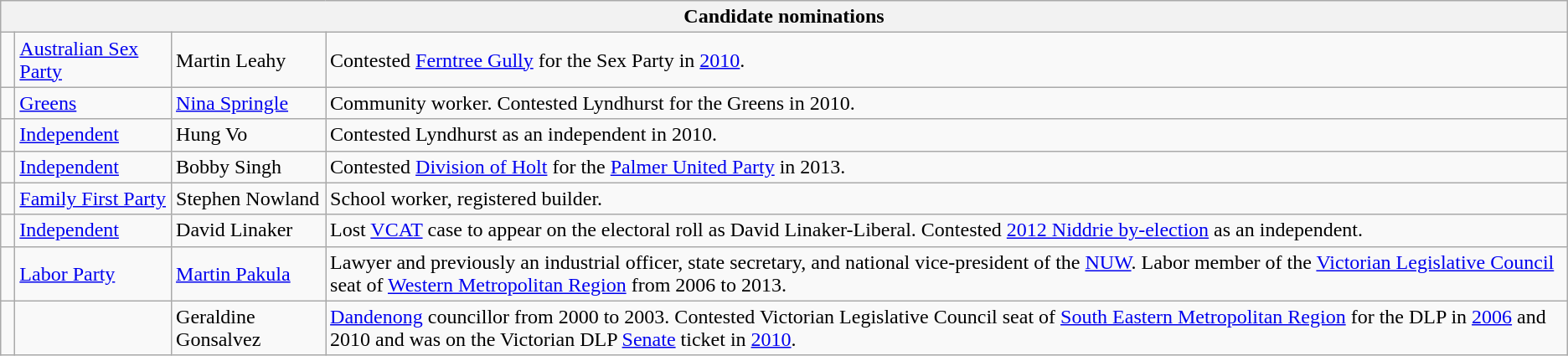<table class="wikitable">
<tr>
<th colspan=4>Candidate nominations</th>
</tr>
<tr>
<td> </td>
<td><a href='#'>Australian Sex Party</a></td>
<td>Martin Leahy</td>
<td>Contested <a href='#'>Ferntree Gully</a> for the Sex Party in <a href='#'>2010</a>.</td>
</tr>
<tr>
<td> </td>
<td><a href='#'>Greens</a></td>
<td><a href='#'>Nina Springle</a></td>
<td>Community worker. Contested Lyndhurst for the Greens in 2010.</td>
</tr>
<tr>
<td> </td>
<td><a href='#'>Independent</a></td>
<td>Hung Vo</td>
<td>Contested Lyndhurst as an independent in 2010.</td>
</tr>
<tr>
<td> </td>
<td><a href='#'>Independent</a></td>
<td>Bobby Singh</td>
<td>Contested <a href='#'>Division of Holt</a> for the <a href='#'>Palmer United Party</a> in 2013.</td>
</tr>
<tr>
<td> </td>
<td><a href='#'>Family First Party</a></td>
<td>Stephen Nowland</td>
<td>School worker, registered builder.</td>
</tr>
<tr>
<td> </td>
<td><a href='#'>Independent</a></td>
<td>David Linaker</td>
<td>Lost <a href='#'>VCAT</a> case to appear on the electoral roll as David Linaker-Liberal. Contested <a href='#'>2012 Niddrie by-election</a> as an independent.</td>
</tr>
<tr>
<td> </td>
<td><a href='#'>Labor Party</a></td>
<td><a href='#'>Martin Pakula</a></td>
<td>Lawyer and previously an industrial officer, state secretary, and national vice-president of the <a href='#'>NUW</a>. Labor member of the <a href='#'>Victorian Legislative Council</a> seat of <a href='#'>Western Metropolitan Region</a> from 2006 to 2013.</td>
</tr>
<tr>
<td> </td>
<td></td>
<td>Geraldine Gonsalvez</td>
<td><a href='#'>Dandenong</a> councillor from 2000 to 2003. Contested Victorian Legislative Council seat of <a href='#'>South Eastern Metropolitan Region</a> for the DLP in <a href='#'>2006</a> and 2010 and was on the Victorian DLP <a href='#'>Senate</a> ticket in <a href='#'>2010</a>.</td>
</tr>
</table>
